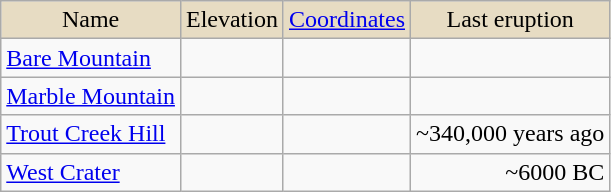<table class=wikitable>
<tr align="center" bgcolor="#e7dcc3">
<td>Name</td>
<td>Elevation</td>
<td><a href='#'>Coordinates</a></td>
<td>Last eruption</td>
</tr>
<tr align="right">
<td align="left"><a href='#'>Bare Mountain</a></td>
<td> </td>
<td> </td>
<td> </td>
</tr>
<tr align="right">
<td align="left"><a href='#'>Marble Mountain</a></td>
<td></td>
<td> </td>
<td> </td>
</tr>
<tr align="right">
<td align="left"><a href='#'>Trout Creek Hill</a></td>
<td></td>
<td></td>
<td>~340,000 years ago</td>
</tr>
<tr align="right">
<td align="left"><a href='#'>West Crater</a></td>
<td></td>
<td></td>
<td>~6000 BC</td>
</tr>
</table>
